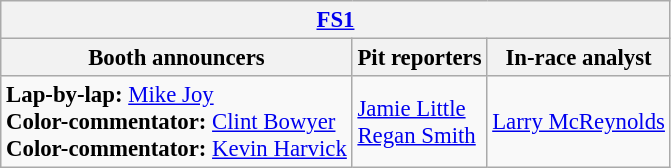<table class="wikitable" style="font-size: 95%">
<tr>
<th colspan="3"><a href='#'>FS1</a></th>
</tr>
<tr>
<th>Booth announcers</th>
<th>Pit reporters</th>
<th>In-race analyst</th>
</tr>
<tr>
<td><strong>Lap-by-lap:</strong> <a href='#'>Mike Joy</a><br><strong>Color-commentator:</strong> <a href='#'>Clint Bowyer</a><br><strong>Color-commentator:</strong> <a href='#'>Kevin Harvick</a></td>
<td><a href='#'>Jamie Little</a><br><a href='#'>Regan Smith</a></td>
<td><a href='#'>Larry McReynolds</a></td>
</tr>
</table>
